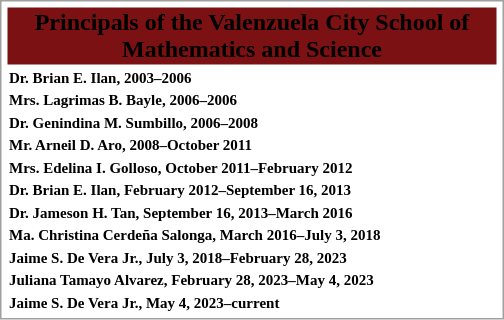<table style="float:right; margin:1em; width:21em; border:1px solid #a0a0a0; padding:2px; bg-color=yellow; text-align:right;">
<tr style="background:#7B1113; text-align:center;">
<td><span><strong>Principals of the Valenzuela City School of Mathematics and Science</strong></span></td>
</tr>
<tr style="text-align:left; font-size:x-small;">
<td><strong>Dr. Brian E. Ilan, 2003–2006</strong></td>
</tr>
<tr style="text-align:left; font-size:x-small;">
<td><strong>Mrs. Lagrimas B. Bayle, 2006–2006</strong></td>
</tr>
<tr style="text-align:left; font-size:x-small;">
<td><strong>Dr. Genindina M. Sumbillo, 2006–2008</strong></td>
</tr>
<tr style="text-align:left; font-size:x-small;">
<td><strong>Mr. Arneil D. Aro, 2008–October 2011</strong></td>
</tr>
<tr style="text-align:left; font-size:x-small;">
<td><strong>Mrs. Edelina I. Golloso, October 2011–February 2012</strong></td>
</tr>
<tr style="text-align:left; font-size:x-small;">
<td><strong>Dr. Brian E. Ilan, February 2012–September 16, 2013</strong></td>
</tr>
<tr style="text-align:left; font-size:x-small;">
<td><strong>Dr. Jameson H. Tan, September 16, 2013–March 2016</strong></td>
</tr>
<tr style="text-align:left; font-size:x-small;">
<td><strong>Ma. Christina Cerdeña Salonga, March 2016–July 3, 2018</strong></td>
</tr>
<tr style="text-align:left; font-size:x-small;">
<td><strong>Jaime S. De Vera Jr., July 3, 2018–February 28, 2023</strong></td>
</tr>
<tr style="text-align:left; font-size:x-small;">
<td><strong>Juliana Tamayo Alvarez, February 28, 2023–May 4, 2023 </strong></td>
</tr>
<tr style="text-align:left; font-size:x-small;">
<td><strong>Jaime S. De Vera Jr., May 4, 2023–current</strong></td>
</tr>
</table>
